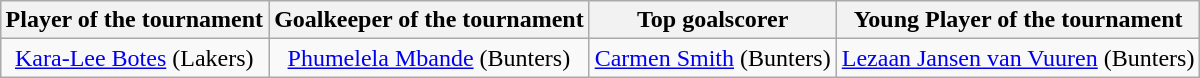<table class=wikitable style="text-align:center; margin:auto">
<tr>
<th>Player of the tournament</th>
<th>Goalkeeper of the tournament</th>
<th>Top goalscorer</th>
<th>Young Player of the tournament</th>
</tr>
<tr>
<td><a href='#'>Kara-Lee Botes</a> (Lakers)</td>
<td><a href='#'>Phumelela Mbande</a> (Bunters)</td>
<td><a href='#'>Carmen Smith</a> (Bunters)</td>
<td><a href='#'>Lezaan Jansen van Vuuren</a> (Bunters)</td>
</tr>
</table>
